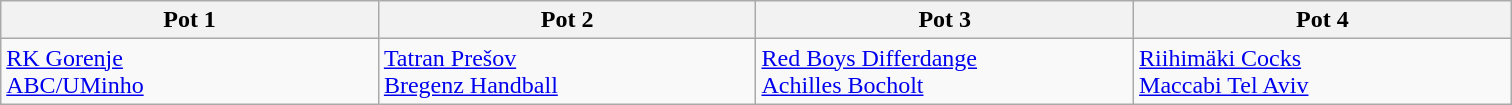<table class="wikitable">
<tr>
<th width=15%>Pot 1</th>
<th width=15%>Pot 2</th>
<th width=15%>Pot 3</th>
<th width=15%>Pot 4</th>
</tr>
<tr>
<td valign="top"> <a href='#'>RK Gorenje</a><br> <a href='#'>ABC/UMinho</a></td>
<td valign="top"> <a href='#'>Tatran Prešov</a><br> <a href='#'>Bregenz Handball</a></td>
<td valign="top"> <a href='#'>Red Boys Differdange</a><br> <a href='#'>Achilles Bocholt</a></td>
<td valign="top"> <a href='#'>Riihimäki Cocks</a><br> <a href='#'>Maccabi Tel Aviv</a></td>
</tr>
</table>
